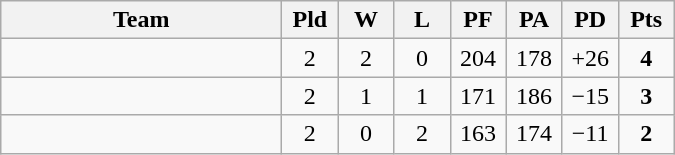<table class=wikitable style="text-align:center">
<tr>
<th width=180>Team</th>
<th width=30>Pld</th>
<th width=30>W</th>
<th width=30>L</th>
<th width=30>PF</th>
<th width=30>PA</th>
<th width=30>PD</th>
<th width=30>Pts</th>
</tr>
<tr align=center>
<td align=left></td>
<td>2</td>
<td>2</td>
<td>0</td>
<td>204</td>
<td>178</td>
<td>+26</td>
<td><strong>4</strong></td>
</tr>
<tr align=center>
<td align=left></td>
<td>2</td>
<td>1</td>
<td>1</td>
<td>171</td>
<td>186</td>
<td>−15</td>
<td><strong>3</strong></td>
</tr>
<tr align=center>
<td align=left></td>
<td>2</td>
<td>0</td>
<td>2</td>
<td>163</td>
<td>174</td>
<td>−11</td>
<td><strong>2</strong></td>
</tr>
</table>
